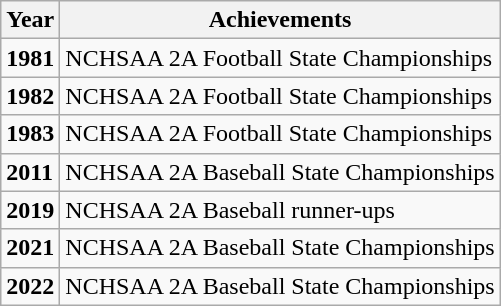<table class=wikitable>
<tr>
<th>Year</th>
<th>Achievements</th>
</tr>
<tr>
<td><strong>1981</strong></td>
<td>NCHSAA 2A Football State Championships</td>
</tr>
<tr>
<td><strong>1982</strong></td>
<td>NCHSAA 2A Football State Championships</td>
</tr>
<tr>
<td><strong>1983</strong></td>
<td>NCHSAA 2A Football State Championships</td>
</tr>
<tr>
<td><strong>2011</strong></td>
<td>NCHSAA 2A Baseball State Championships</td>
</tr>
<tr>
<td><strong>2019</strong></td>
<td>NCHSAA 2A Baseball runner-ups</td>
</tr>
<tr>
<td><strong>2021</strong></td>
<td>NCHSAA 2A Baseball State Championships</td>
</tr>
<tr>
<td><strong>2022</strong></td>
<td>NCHSAA 2A Baseball State Championships</td>
</tr>
</table>
